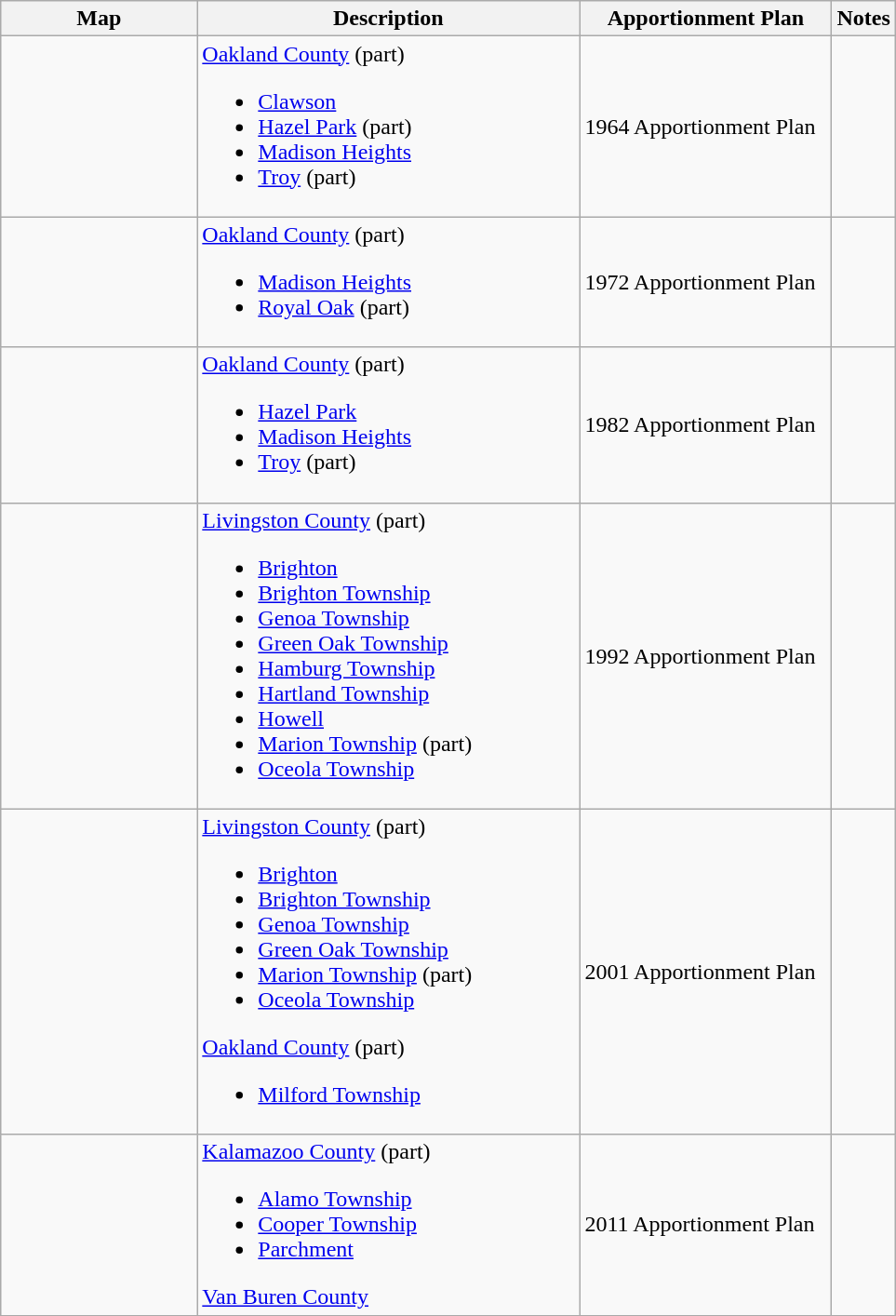<table class="wikitable sortable">
<tr>
<th style="width:100pt;">Map</th>
<th style="width:200pt;">Description</th>
<th style="width:130pt;">Apportionment Plan</th>
<th style="width:15pt;">Notes</th>
</tr>
<tr>
<td></td>
<td><a href='#'>Oakland County</a> (part)<br><ul><li><a href='#'>Clawson</a></li><li><a href='#'>Hazel Park</a> (part)</li><li><a href='#'>Madison Heights</a></li><li><a href='#'>Troy</a> (part)</li></ul></td>
<td>1964 Apportionment Plan</td>
<td></td>
</tr>
<tr>
<td></td>
<td><a href='#'>Oakland County</a> (part)<br><ul><li><a href='#'>Madison Heights</a></li><li><a href='#'>Royal Oak</a> (part)</li></ul></td>
<td>1972 Apportionment Plan</td>
<td></td>
</tr>
<tr>
<td></td>
<td><a href='#'>Oakland County</a> (part)<br><ul><li><a href='#'>Hazel Park</a></li><li><a href='#'>Madison Heights</a></li><li><a href='#'>Troy</a> (part)</li></ul></td>
<td>1982 Apportionment Plan</td>
<td></td>
</tr>
<tr>
<td></td>
<td><a href='#'>Livingston County</a> (part)<br><ul><li><a href='#'>Brighton</a></li><li><a href='#'>Brighton Township</a></li><li><a href='#'>Genoa Township</a></li><li><a href='#'>Green Oak Township</a></li><li><a href='#'>Hamburg Township</a></li><li><a href='#'>Hartland Township</a></li><li><a href='#'>Howell</a></li><li><a href='#'>Marion Township</a> (part)</li><li><a href='#'>Oceola Township</a></li></ul></td>
<td>1992 Apportionment Plan</td>
<td></td>
</tr>
<tr>
<td></td>
<td><a href='#'>Livingston County</a> (part)<br><ul><li><a href='#'>Brighton</a></li><li><a href='#'>Brighton Township</a></li><li><a href='#'>Genoa Township</a></li><li><a href='#'>Green Oak Township</a></li><li><a href='#'>Marion Township</a> (part)</li><li><a href='#'>Oceola Township</a></li></ul><a href='#'>Oakland County</a> (part)<ul><li><a href='#'>Milford Township</a></li></ul></td>
<td>2001 Apportionment Plan</td>
<td></td>
</tr>
<tr>
<td></td>
<td><a href='#'>Kalamazoo County</a> (part)<br><ul><li><a href='#'>Alamo Township</a></li><li><a href='#'>Cooper Township</a></li><li><a href='#'>Parchment</a></li></ul><a href='#'>Van Buren County</a></td>
<td>2011 Apportionment Plan</td>
<td></td>
</tr>
<tr>
</tr>
</table>
